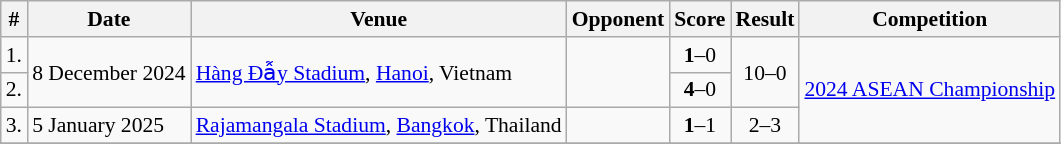<table class="wikitable" style="font-size:90%">
<tr>
<th>#</th>
<th>Date</th>
<th>Venue</th>
<th>Opponent</th>
<th>Score</th>
<th>Result</th>
<th>Competition</th>
</tr>
<tr>
<td>1.</td>
<td rowspan="2">8 December 2024</td>
<td rowspan="2"><a href='#'>Hàng Đẫy Stadium</a>, <a href='#'>Hanoi</a>, Vietnam</td>
<td rowspan="2"></td>
<td align="center"><strong>1</strong>–0</td>
<td rowspan="2" align="center">10–0</td>
<td rowspan="3"><a href='#'>2024 ASEAN Championship</a></td>
</tr>
<tr>
<td>2.</td>
<td align="center"><strong>4</strong>–0</td>
</tr>
<tr>
<td>3.</td>
<td>5 January 2025</td>
<td><a href='#'>Rajamangala Stadium</a>, <a href='#'>Bangkok</a>, Thailand</td>
<td></td>
<td align="center"><strong>1</strong>–1</td>
<td align="center">2–3</td>
</tr>
<tr>
</tr>
</table>
